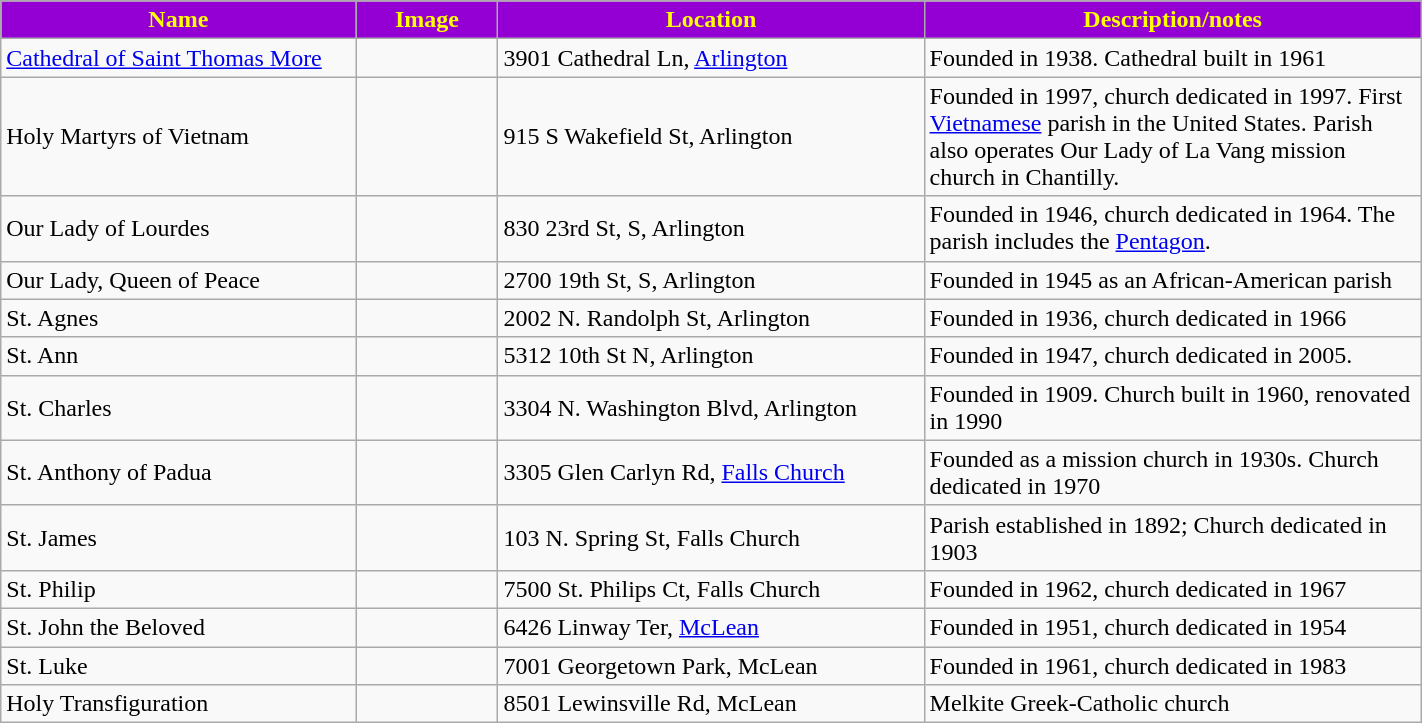<table class="wikitable sortable" style="width:75%">
<tr>
<th style="background:darkviolet; color:yellow;" width="25%"><strong>Name</strong></th>
<th style="background:darkviolet; color:yellow;" width="10%"><strong>Image</strong></th>
<th style="background:darkviolet; color:yellow;" width="30%"><strong>Location</strong></th>
<th style="background:darkviolet; color:yellow;" width="35%"><strong>Description/notes</strong></th>
</tr>
<tr>
<td><a href='#'>Cathedral of Saint Thomas More</a></td>
<td></td>
<td>3901 Cathedral Ln, <a href='#'>Arlington</a></td>
<td>Founded in 1938. Cathedral built in 1961</td>
</tr>
<tr>
<td>Holy Martyrs of Vietnam</td>
<td></td>
<td>915 S Wakefield St, Arlington</td>
<td>Founded in 1997, church dedicated in 1997. First <a href='#'>Vietnamese</a> parish in the United States. Parish also operates Our Lady of La Vang mission church in Chantilly.</td>
</tr>
<tr>
<td>Our Lady of Lourdes</td>
<td></td>
<td>830 23rd St, S, Arlington</td>
<td>Founded in 1946, church dedicated in 1964. The parish includes the <a href='#'>Pentagon</a>.</td>
</tr>
<tr>
<td>Our Lady, Queen of Peace</td>
<td></td>
<td>2700 19th St, S, Arlington</td>
<td>Founded in 1945 as an African-American parish</td>
</tr>
<tr>
<td>St. Agnes</td>
<td></td>
<td>2002 N. Randolph St, Arlington</td>
<td>Founded in 1936, church dedicated in 1966</td>
</tr>
<tr>
<td>St. Ann</td>
<td></td>
<td>5312 10th St N, Arlington</td>
<td>Founded in 1947, church dedicated in 2005.</td>
</tr>
<tr>
<td>St. Charles</td>
<td></td>
<td>3304 N. Washington Blvd, Arlington</td>
<td>Founded in 1909. Church built in 1960, renovated in 1990</td>
</tr>
<tr>
<td>St. Anthony of Padua</td>
<td></td>
<td>3305 Glen Carlyn Rd, <a href='#'>Falls Church</a></td>
<td>Founded as a mission church in 1930s. Church dedicated in 1970</td>
</tr>
<tr>
<td>St. James</td>
<td></td>
<td>103 N. Spring St, Falls Church</td>
<td>Parish established in 1892; Church dedicated in 1903</td>
</tr>
<tr>
<td>St. Philip</td>
<td></td>
<td>7500 St. Philips Ct, Falls Church</td>
<td>Founded in 1962, church dedicated in 1967</td>
</tr>
<tr>
<td>St. John the Beloved</td>
<td></td>
<td>6426 Linway Ter, <a href='#'>McLean</a></td>
<td>Founded in 1951, church dedicated in 1954</td>
</tr>
<tr>
<td>St. Luke</td>
<td></td>
<td>7001 Georgetown Park, McLean</td>
<td>Founded in 1961, church dedicated in 1983</td>
</tr>
<tr>
<td>Holy Transfiguration</td>
<td></td>
<td>8501 Lewinsville Rd, McLean</td>
<td>Melkite Greek-Catholic church</td>
</tr>
</table>
